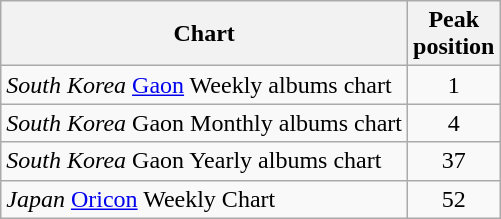<table class="wikitable" style="text-align:center;">
<tr>
<th>Chart</th>
<th>Peak<br>position</th>
</tr>
<tr>
<td align="left"><em>South Korea</em> <a href='#'>Gaon</a> Weekly albums chart</td>
<td>1</td>
</tr>
<tr>
<td align="left"><em>South Korea</em> Gaon Monthly albums chart</td>
<td>4</td>
</tr>
<tr>
<td align="left"><em>South Korea</em> Gaon Yearly albums chart</td>
<td>37</td>
</tr>
<tr>
<td align="left"><em>Japan</em> <a href='#'>Oricon</a> Weekly Chart</td>
<td>52</td>
</tr>
</table>
